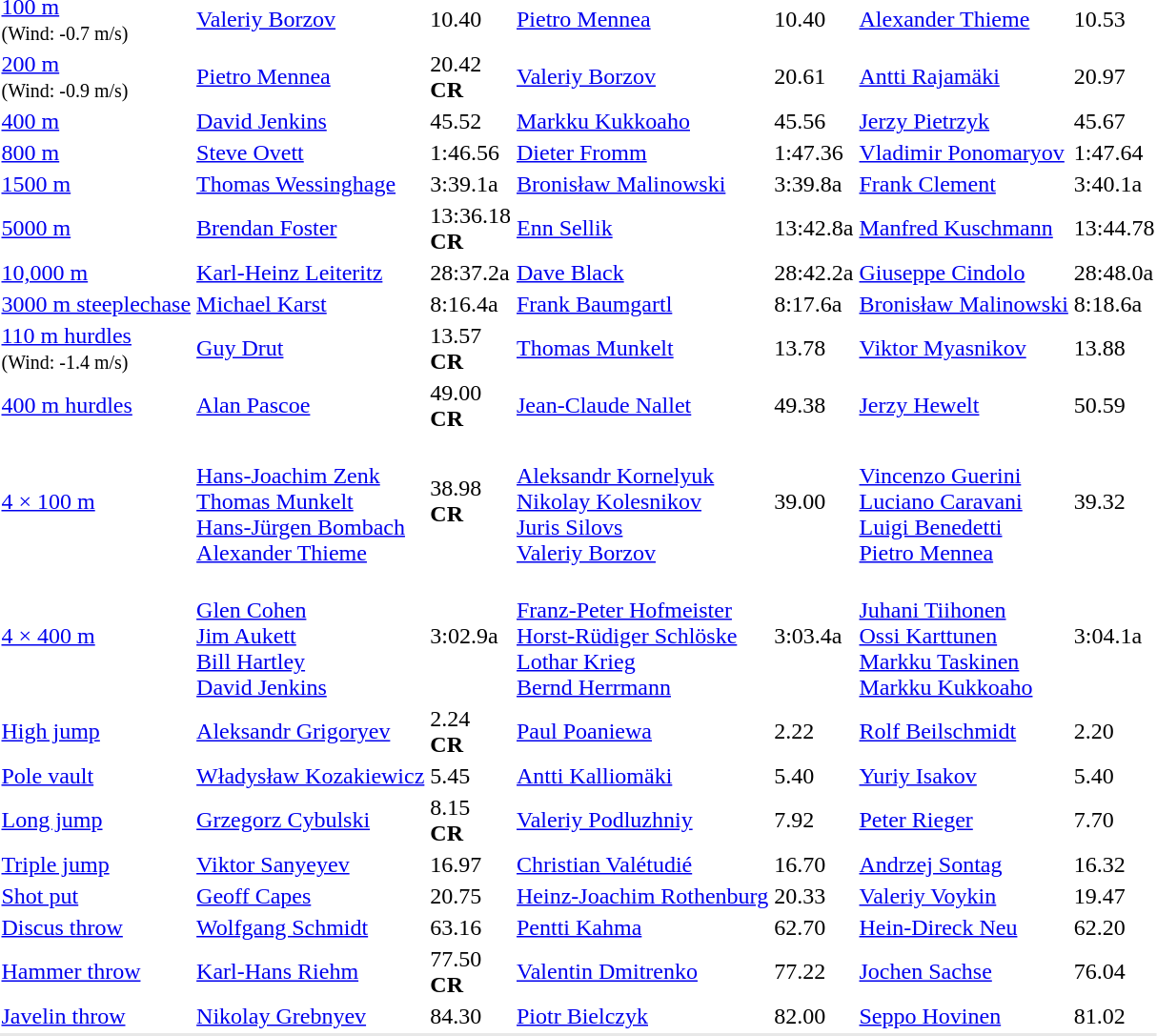<table>
<tr>
<td><a href='#'>100 m</a><br><small>(Wind: -0.7 m/s)</small></td>
<td><a href='#'>Valeriy Borzov</a><br></td>
<td>10.40</td>
<td><a href='#'>Pietro Mennea</a><br></td>
<td>10.40</td>
<td><a href='#'>Alexander Thieme</a><br></td>
<td>10.53</td>
</tr>
<tr>
<td><a href='#'>200 m</a><br><small>(Wind: -0.9 m/s)</small></td>
<td><a href='#'>Pietro Mennea</a><br></td>
<td>20.42<br><strong>CR</strong></td>
<td><a href='#'>Valeriy Borzov</a><br></td>
<td>20.61</td>
<td><a href='#'>Antti Rajamäki</a><br></td>
<td>20.97</td>
</tr>
<tr>
<td><a href='#'>400 m</a></td>
<td><a href='#'>David Jenkins</a><br></td>
<td>45.52</td>
<td><a href='#'>Markku Kukkoaho</a><br></td>
<td>45.56</td>
<td><a href='#'>Jerzy Pietrzyk</a><br></td>
<td>45.67</td>
</tr>
<tr>
<td><a href='#'>800 m</a></td>
<td><a href='#'>Steve Ovett</a><br></td>
<td>1:46.56</td>
<td><a href='#'>Dieter Fromm</a><br></td>
<td>1:47.36</td>
<td><a href='#'>Vladimir Ponomaryov</a><br></td>
<td>1:47.64</td>
</tr>
<tr>
<td><a href='#'>1500 m</a></td>
<td><a href='#'>Thomas Wessinghage</a><br></td>
<td>3:39.1a</td>
<td><a href='#'>Bronisław Malinowski</a><br></td>
<td>3:39.8a</td>
<td><a href='#'>Frank Clement</a><br></td>
<td>3:40.1a</td>
</tr>
<tr>
<td><a href='#'>5000 m</a></td>
<td><a href='#'>Brendan Foster</a><br></td>
<td>13:36.18<br><strong>CR</strong></td>
<td><a href='#'>Enn Sellik</a><br></td>
<td>13:42.8a</td>
<td><a href='#'>Manfred Kuschmann</a><br></td>
<td>13:44.78</td>
</tr>
<tr>
<td><a href='#'>10,000 m</a></td>
<td><a href='#'>Karl-Heinz Leiteritz</a><br></td>
<td>28:37.2a</td>
<td><a href='#'>Dave Black</a><br></td>
<td>28:42.2a</td>
<td><a href='#'>Giuseppe Cindolo</a><br></td>
<td>28:48.0a</td>
</tr>
<tr>
<td><a href='#'>3000 m steeplechase</a></td>
<td><a href='#'>Michael Karst</a><br></td>
<td>8:16.4a</td>
<td><a href='#'>Frank Baumgartl</a><br></td>
<td>8:17.6a</td>
<td><a href='#'>Bronisław Malinowski</a><br></td>
<td>8:18.6a</td>
</tr>
<tr>
<td><a href='#'>110 m hurdles</a><br><small>(Wind: -1.4 m/s)</small></td>
<td><a href='#'>Guy Drut</a><br></td>
<td>13.57<br><strong>CR</strong></td>
<td><a href='#'>Thomas Munkelt</a><br></td>
<td>13.78</td>
<td><a href='#'>Viktor Myasnikov</a><br></td>
<td>13.88</td>
</tr>
<tr>
<td><a href='#'>400 m hurdles</a></td>
<td><a href='#'>Alan Pascoe</a><br></td>
<td>49.00<br><strong>CR</strong></td>
<td><a href='#'>Jean-Claude Nallet</a><br></td>
<td>49.38</td>
<td><a href='#'>Jerzy Hewelt</a><br></td>
<td>50.59</td>
</tr>
<tr>
<td><a href='#'>4 × 100 m</a></td>
<td><br><a href='#'>Hans-Joachim Zenk</a><br><a href='#'>Thomas Munkelt</a><br><a href='#'>Hans-Jürgen Bombach</a><br><a href='#'>Alexander Thieme</a></td>
<td>38.98<br><strong>CR</strong></td>
<td><br><a href='#'>Aleksandr Kornelyuk</a><br><a href='#'>Nikolay Kolesnikov</a><br><a href='#'>Juris Silovs</a><br><a href='#'>Valeriy Borzov</a></td>
<td>39.00</td>
<td><br><a href='#'>Vincenzo Guerini</a><br><a href='#'>Luciano Caravani</a><br><a href='#'>Luigi Benedetti</a><br><a href='#'>Pietro Mennea</a></td>
<td>39.32</td>
</tr>
<tr>
<td><a href='#'>4 × 400 m</a></td>
<td><br><a href='#'>Glen Cohen</a><br><a href='#'>Jim Aukett</a><br><a href='#'>Bill Hartley</a><br><a href='#'>David Jenkins</a></td>
<td>3:02.9a</td>
<td><br><a href='#'>Franz-Peter Hofmeister</a><br><a href='#'>Horst-Rüdiger Schlöske</a><br><a href='#'>Lothar Krieg</a><br><a href='#'>Bernd Herrmann</a></td>
<td>3:03.4a</td>
<td><br><a href='#'>Juhani Tiihonen</a><br><a href='#'>Ossi Karttunen</a><br><a href='#'>Markku Taskinen</a><br><a href='#'>Markku Kukkoaho</a></td>
<td>3:04.1a</td>
</tr>
<tr>
<td><a href='#'>High jump</a></td>
<td><a href='#'>Aleksandr Grigoryev</a><br></td>
<td>2.24<br><strong>CR</strong></td>
<td><a href='#'>Paul Poaniewa</a><br></td>
<td>2.22</td>
<td><a href='#'>Rolf Beilschmidt</a><br></td>
<td>2.20</td>
</tr>
<tr>
<td><a href='#'>Pole vault</a></td>
<td><a href='#'>Władysław Kozakiewicz</a><br></td>
<td>5.45</td>
<td><a href='#'>Antti Kalliomäki</a><br></td>
<td>5.40</td>
<td><a href='#'>Yuriy Isakov</a><br></td>
<td>5.40</td>
</tr>
<tr>
<td><a href='#'>Long jump</a></td>
<td><a href='#'>Grzegorz Cybulski</a><br></td>
<td>8.15<br><strong>CR</strong></td>
<td><a href='#'>Valeriy Podluzhniy</a><br></td>
<td>7.92</td>
<td><a href='#'>Peter Rieger</a><br></td>
<td>7.70</td>
</tr>
<tr>
<td><a href='#'>Triple jump</a></td>
<td><a href='#'>Viktor Sanyeyev</a><br></td>
<td>16.97</td>
<td><a href='#'>Christian Valétudié</a><br></td>
<td>16.70</td>
<td><a href='#'>Andrzej Sontag</a><br></td>
<td>16.32</td>
</tr>
<tr>
<td><a href='#'>Shot put</a></td>
<td><a href='#'>Geoff Capes</a><br></td>
<td>20.75</td>
<td><a href='#'>Heinz-Joachim Rothenburg</a><br></td>
<td>20.33</td>
<td><a href='#'>Valeriy Voykin</a><br></td>
<td>19.47</td>
</tr>
<tr>
<td><a href='#'>Discus throw</a></td>
<td><a href='#'>Wolfgang Schmidt</a><br></td>
<td>63.16</td>
<td><a href='#'>Pentti Kahma</a><br></td>
<td>62.70</td>
<td><a href='#'>Hein-Direck Neu</a><br></td>
<td>62.20</td>
</tr>
<tr>
<td><a href='#'>Hammer throw</a></td>
<td><a href='#'>Karl-Hans Riehm</a><br></td>
<td>77.50<br><strong>CR</strong></td>
<td><a href='#'>Valentin Dmitrenko</a><br></td>
<td>77.22</td>
<td><a href='#'>Jochen Sachse</a><br></td>
<td>76.04</td>
</tr>
<tr>
<td><a href='#'>Javelin throw</a></td>
<td><a href='#'>Nikolay Grebnyev</a><br></td>
<td>84.30</td>
<td><a href='#'>Piotr Bielczyk</a><br></td>
<td>82.00</td>
<td><a href='#'>Seppo Hovinen</a><br></td>
<td>81.02</td>
</tr>
<tr style="background:#e8e8e8;">
<td colspan=7></td>
</tr>
</table>
